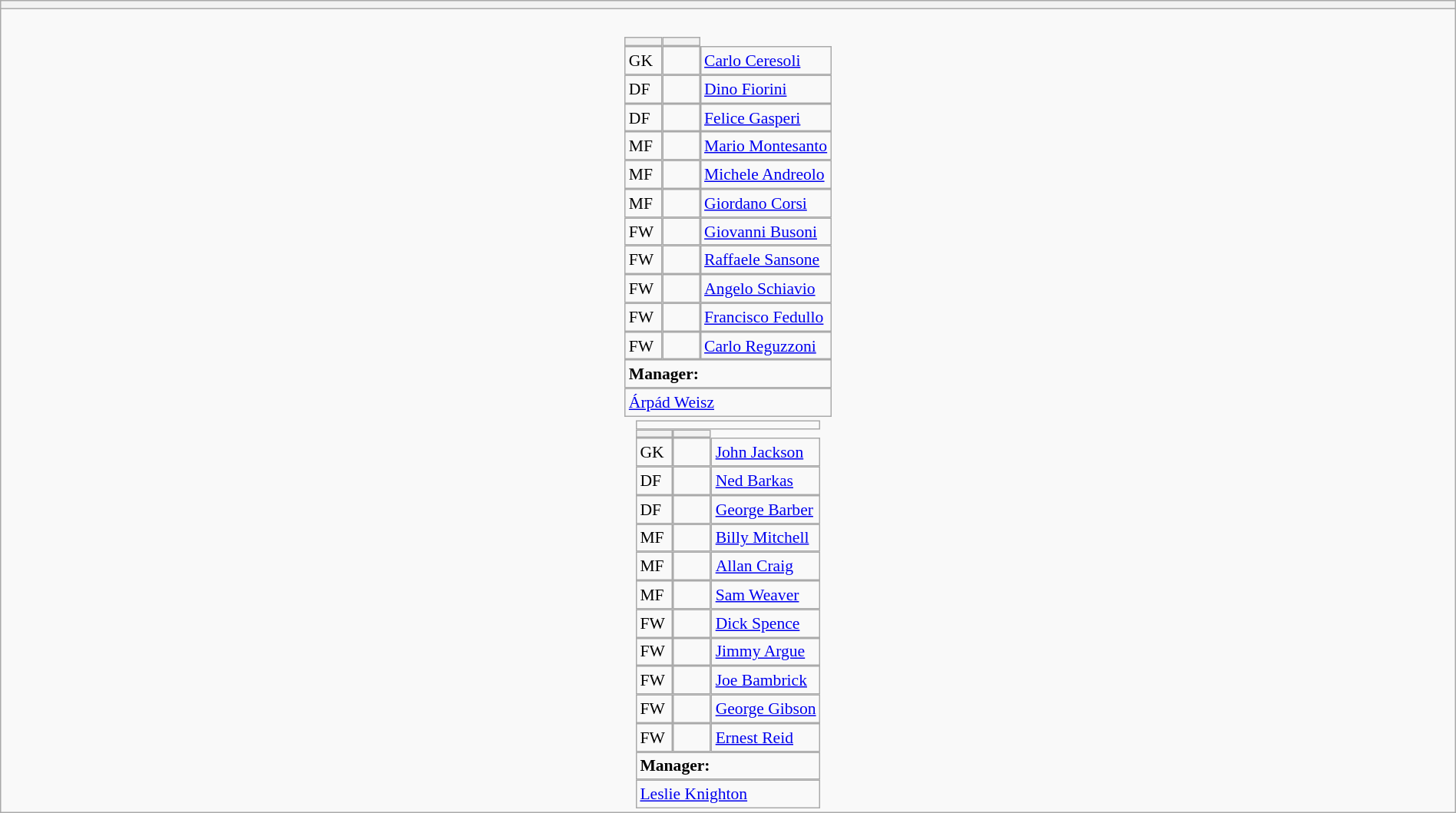<table style="width:100%" class="wikitable collapsible collapsed">
<tr>
<th></th>
</tr>
<tr>
<td><br>






<table style="font-size:90%; margin:0.2em auto;" cellspacing="0" cellpadding="0">
<tr>
<th width="25"></th>
<th width="25"></th>
</tr>
<tr>
<td>GK</td>
<td></td>
<td><a href='#'>Carlo Ceresoli</a></td>
</tr>
<tr>
<td>DF</td>
<td></td>
<td><a href='#'>Dino Fiorini</a></td>
</tr>
<tr>
<td>DF</td>
<td></td>
<td><a href='#'>Felice Gasperi</a></td>
</tr>
<tr>
<td>MF</td>
<td></td>
<td><a href='#'>Mario Montesanto</a></td>
</tr>
<tr>
<td>MF</td>
<td></td>
<td><a href='#'>Michele Andreolo</a></td>
</tr>
<tr>
<td>MF</td>
<td></td>
<td><a href='#'>Giordano Corsi</a></td>
</tr>
<tr>
<td>FW</td>
<td></td>
<td><a href='#'>Giovanni Busoni</a></td>
</tr>
<tr>
<td>FW</td>
<td></td>
<td><a href='#'>Raffaele Sansone</a></td>
</tr>
<tr>
<td>FW</td>
<td></td>
<td><a href='#'>Angelo Schiavio</a></td>
</tr>
<tr>
<td>FW</td>
<td></td>
<td><a href='#'>Francisco Fedullo</a></td>
</tr>
<tr>
<td>FW</td>
<td></td>
<td><a href='#'>Carlo Reguzzoni</a></td>
</tr>
<tr>
<td colspan=3><strong>Manager:</strong></td>
</tr>
<tr>
<td colspan="4"><a href='#'>Árpád Weisz</a></td>
</tr>
</table>

<table style="font-size:90%; margin-left:auto; margin-right:auto;" cellspacing="0" cellpadding="0">
<tr>
<td colspan="4"></td>
</tr>
<tr>
<th width="25"></th>
<th width="25"></th>
</tr>
<tr>
<td>GK</td>
<td></td>
<td><a href='#'>John Jackson</a></td>
</tr>
<tr>
<td>DF</td>
<td></td>
<td><a href='#'>Ned Barkas</a></td>
</tr>
<tr>
<td>DF</td>
<td></td>
<td><a href='#'>George Barber</a></td>
</tr>
<tr>
<td>MF</td>
<td></td>
<td><a href='#'>Billy Mitchell</a></td>
</tr>
<tr>
<td>MF</td>
<td></td>
<td><a href='#'>Allan Craig</a></td>
</tr>
<tr>
<td>MF</td>
<td></td>
<td><a href='#'>Sam Weaver</a></td>
</tr>
<tr>
<td>FW</td>
<td></td>
<td><a href='#'>Dick Spence</a></td>
</tr>
<tr>
<td>FW</td>
<td></td>
<td><a href='#'>Jimmy Argue</a></td>
</tr>
<tr>
<td>FW</td>
<td></td>
<td><a href='#'>Joe Bambrick</a></td>
</tr>
<tr>
<td>FW</td>
<td></td>
<td><a href='#'>George Gibson</a></td>
</tr>
<tr>
<td>FW</td>
<td></td>
<td><a href='#'>Ernest Reid</a></td>
</tr>
<tr>
<td colspan=3><strong>Manager:</strong></td>
</tr>
<tr>
<td colspan="4"> <a href='#'>Leslie Knighton</a></td>
</tr>
<tr>
</tr>
</table>
</td>
</tr>
</table>
